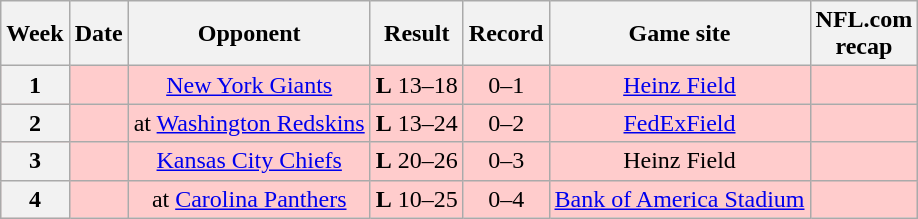<table class="wikitable" style="align=center">
<tr>
<th>Week</th>
<th>Date</th>
<th>Opponent</th>
<th>Result</th>
<th>Record</th>
<th>Game site</th>
<th>NFL.com<br>recap</th>
</tr>
<tr style="background:#fcc; text-align:center;">
<th>1</th>
<td></td>
<td><a href='#'>New York Giants</a></td>
<td><strong>L</strong> 13–18</td>
<td>0–1</td>
<td><a href='#'>Heinz Field</a></td>
<td></td>
</tr>
<tr style="background:#fcc; text-align:center;">
<th>2</th>
<td></td>
<td>at <a href='#'>Washington Redskins</a></td>
<td><strong>L</strong> 13–24</td>
<td>0–2</td>
<td><a href='#'>FedExField</a></td>
<td></td>
</tr>
<tr style="background:#fcc; text-align:center;">
<th>3</th>
<td></td>
<td><a href='#'>Kansas City Chiefs</a></td>
<td><strong>L</strong> 20–26 </td>
<td>0–3</td>
<td>Heinz Field</td>
<td></td>
</tr>
<tr style="background:#fcc; text-align:center;">
<th>4</th>
<td></td>
<td>at <a href='#'>Carolina Panthers</a></td>
<td><strong>L</strong> 10–25</td>
<td>0–4</td>
<td><a href='#'>Bank of America Stadium</a></td>
<td></td>
</tr>
</table>
